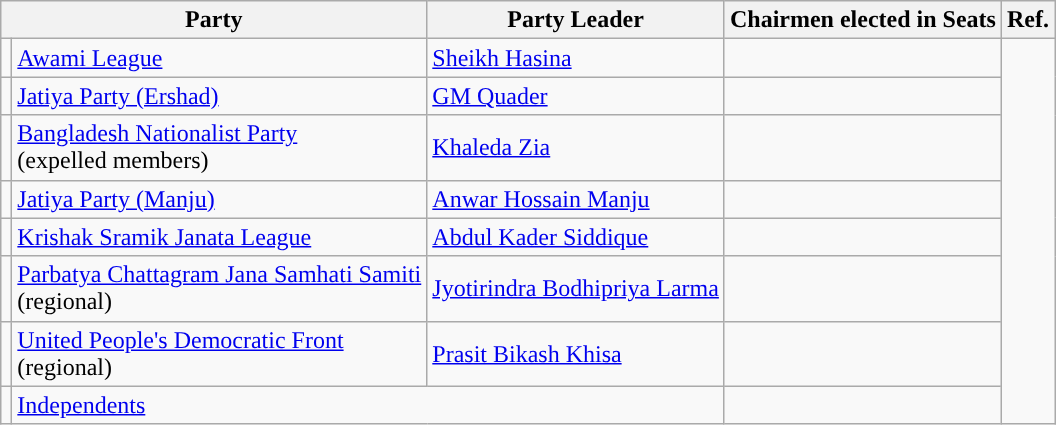<table class="wikitable">
<tr>
<th colspan="2">Party</th>
<th>Party Leader</th>
<th>Chairmen elected in Seats</th>
<th>Ref.</th>
</tr>
<tr>
<td></td>
<td><a href='#'>Awami League</a></td>
<td><a href='#'>Sheikh Hasina</a></td>
<td></td>
<td rowspan="8"></td>
</tr>
<tr>
<td></td>
<td><a href='#'>Jatiya Party (Ershad)</a></td>
<td><a href='#'>GM Quader</a></td>
<td></td>
</tr>
<tr>
<td></td>
<td><a href='#'>Bangladesh Nationalist Party</a><br>(expelled members)</td>
<td><a href='#'>Khaleda Zia</a></td>
<td></td>
</tr>
<tr>
<td></td>
<td><a href='#'>Jatiya Party (Manju)</a></td>
<td><a href='#'>Anwar Hossain Manju</a></td>
<td></td>
</tr>
<tr>
<td></td>
<td><a href='#'>Krishak Sramik Janata League</a></td>
<td><a href='#'>Abdul Kader Siddique</a></td>
<td></td>
</tr>
<tr>
<td></td>
<td><a href='#'>Parbatya Chattagram Jana Samhati Samiti</a><br>(regional)</td>
<td><a href='#'>Jyotirindra Bodhipriya Larma</a></td>
<td></td>
</tr>
<tr>
<td></td>
<td><a href='#'>United People's Democratic Front</a><br>(regional)</td>
<td><a href='#'>Prasit Bikash Khisa</a></td>
<td></td>
</tr>
<tr>
<td></td>
<td colspan="2"><a href='#'>Independents</a></td>
<td></td>
</tr>
</table>
